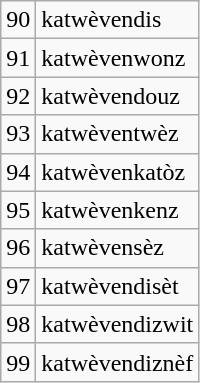<table class="wikitable" style="float:left; margin-right:0.5em">
<tr>
<td>90</td>
<td>katwèvendis</td>
</tr>
<tr>
<td>91</td>
<td>katwèvenwonz</td>
</tr>
<tr>
<td>92</td>
<td>katwèvendouz</td>
</tr>
<tr>
<td>93</td>
<td>katwèventwèz</td>
</tr>
<tr>
<td>94</td>
<td>katwèvenkatòz</td>
</tr>
<tr>
<td>95</td>
<td>katwèvenkenz</td>
</tr>
<tr>
<td>96</td>
<td>katwèvensèz</td>
</tr>
<tr>
<td>97</td>
<td>katwèvendisèt</td>
</tr>
<tr>
<td>98</td>
<td>katwèvendizwit</td>
</tr>
<tr>
<td>99</td>
<td>katwèvendiznèf</td>
</tr>
</table>
